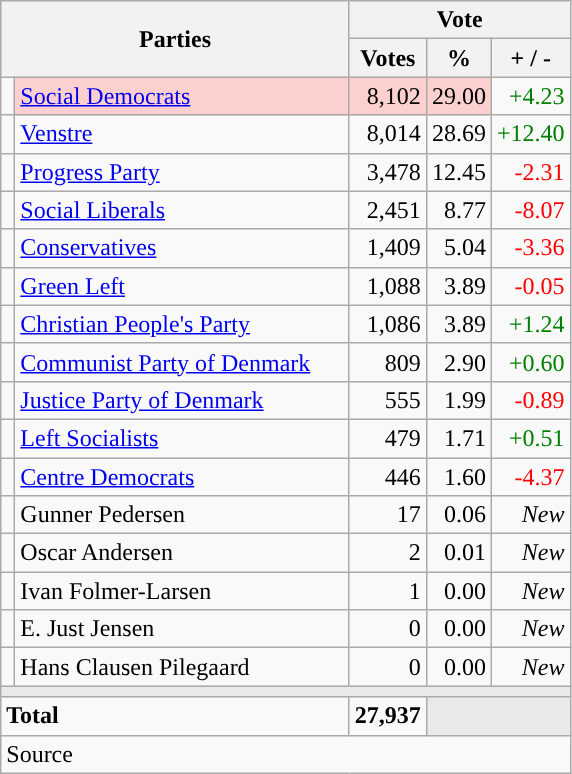<table class="wikitable" style="text-align:right;">
<tr>
<th style="text-align:centre;" rowspan="2" colspan="2" width="225">Parties</th>
<th colspan="3">Vote</th>
</tr>
<tr>
<th width="15">Votes</th>
<th width="15">%</th>
<th width="15">+ / -</th>
</tr>
<tr>
<td width="2" style="color:inherit;background:"></td>
<td bgcolor=#fbd0ce  align="left"><a href='#'>Social Democrats</a></td>
<td bgcolor=#fbd0ce>8,102</td>
<td bgcolor=#fbd0ce>29.00</td>
<td style=color:green;>+4.23</td>
</tr>
<tr>
<td width="2" style="color:inherit;background:"></td>
<td align="left"><a href='#'>Venstre</a></td>
<td>8,014</td>
<td>28.69</td>
<td style=color:green;>+12.40</td>
</tr>
<tr>
<td width="2" style="color:inherit;background:"></td>
<td align="left"><a href='#'>Progress Party</a></td>
<td>3,478</td>
<td>12.45</td>
<td style=color:red;>-2.31</td>
</tr>
<tr>
<td width="2" style="color:inherit;background:"></td>
<td align="left"><a href='#'>Social Liberals</a></td>
<td>2,451</td>
<td>8.77</td>
<td style=color:red;>-8.07</td>
</tr>
<tr>
<td width="2" style="color:inherit;background:"></td>
<td align="left"><a href='#'>Conservatives</a></td>
<td>1,409</td>
<td>5.04</td>
<td style=color:red;>-3.36</td>
</tr>
<tr>
<td width="2" style="color:inherit;background:"></td>
<td align="left"><a href='#'>Green Left</a></td>
<td>1,088</td>
<td>3.89</td>
<td style=color:red;>-0.05</td>
</tr>
<tr>
<td width="2" style="color:inherit;background:"></td>
<td align="left"><a href='#'>Christian People's Party</a></td>
<td>1,086</td>
<td>3.89</td>
<td style=color:green;>+1.24</td>
</tr>
<tr>
<td width="2" style="color:inherit;background:"></td>
<td align="left"><a href='#'>Communist Party of Denmark</a></td>
<td>809</td>
<td>2.90</td>
<td style=color:green;>+0.60</td>
</tr>
<tr>
<td width="2" style="color:inherit;background:"></td>
<td align="left"><a href='#'>Justice Party of Denmark</a></td>
<td>555</td>
<td>1.99</td>
<td style=color:red;>-0.89</td>
</tr>
<tr>
<td width="2" style="color:inherit;background:"></td>
<td align="left"><a href='#'>Left Socialists</a></td>
<td>479</td>
<td>1.71</td>
<td style=color:green;>+0.51</td>
</tr>
<tr>
<td width="2" style="color:inherit;background:"></td>
<td align="left"><a href='#'>Centre Democrats</a></td>
<td>446</td>
<td>1.60</td>
<td style=color:red;>-4.37</td>
</tr>
<tr>
<td width="2" style="color:inherit;background:"></td>
<td align="left">Gunner Pedersen</td>
<td>17</td>
<td>0.06</td>
<td><em>New</em></td>
</tr>
<tr>
<td width="2" style="color:inherit;background:"></td>
<td align="left">Oscar Andersen</td>
<td>2</td>
<td>0.01</td>
<td><em>New</em></td>
</tr>
<tr>
<td width="2" style="color:inherit;background:"></td>
<td align="left">Ivan Folmer-Larsen</td>
<td>1</td>
<td>0.00</td>
<td><em>New</em></td>
</tr>
<tr>
<td width="2" style="color:inherit;background:"></td>
<td align="left">E. Just Jensen</td>
<td>0</td>
<td>0.00</td>
<td><em>New</em></td>
</tr>
<tr>
<td width="2" style="color:inherit;background:"></td>
<td align="left">Hans Clausen Pilegaard</td>
<td>0</td>
<td>0.00</td>
<td><em>New</em></td>
</tr>
<tr>
<td colspan="7" bgcolor="#E9E9E9"></td>
</tr>
<tr>
<td align="left" colspan="2"><strong>Total</strong></td>
<td><strong>27,937</strong></td>
<td bgcolor="#E9E9E9" colspan="2"></td>
</tr>
<tr>
<td align="left" colspan="6">Source</td>
</tr>
</table>
